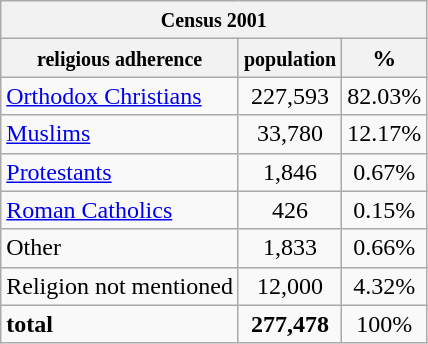<table class="wikitable">
<tr>
<th colspan=3><small>Census 2001</small></th>
</tr>
<tr>
<th><small>religious adherence</small></th>
<th><small>population</small></th>
<th>%</th>
</tr>
<tr>
<td><a href='#'>Orthodox Christians</a></td>
<td align="center">227,593</td>
<td align="center">82.03%</td>
</tr>
<tr>
<td><a href='#'>Muslims</a></td>
<td align="center">33,780</td>
<td align="center">12.17%</td>
</tr>
<tr>
<td><a href='#'>Protestants</a></td>
<td align="center">1,846</td>
<td align="center">0.67%</td>
</tr>
<tr>
<td><a href='#'>Roman Catholics</a></td>
<td align="center">426</td>
<td align="center">0.15%</td>
</tr>
<tr>
<td>Other</td>
<td align="center">1,833</td>
<td align="center">0.66%</td>
</tr>
<tr>
<td>Religion not mentioned</td>
<td align="center">12,000</td>
<td align="center">4.32%</td>
</tr>
<tr>
<td><strong>total</strong></td>
<td align="center"><strong>277,478</strong></td>
<td align="center">100%</td>
</tr>
</table>
